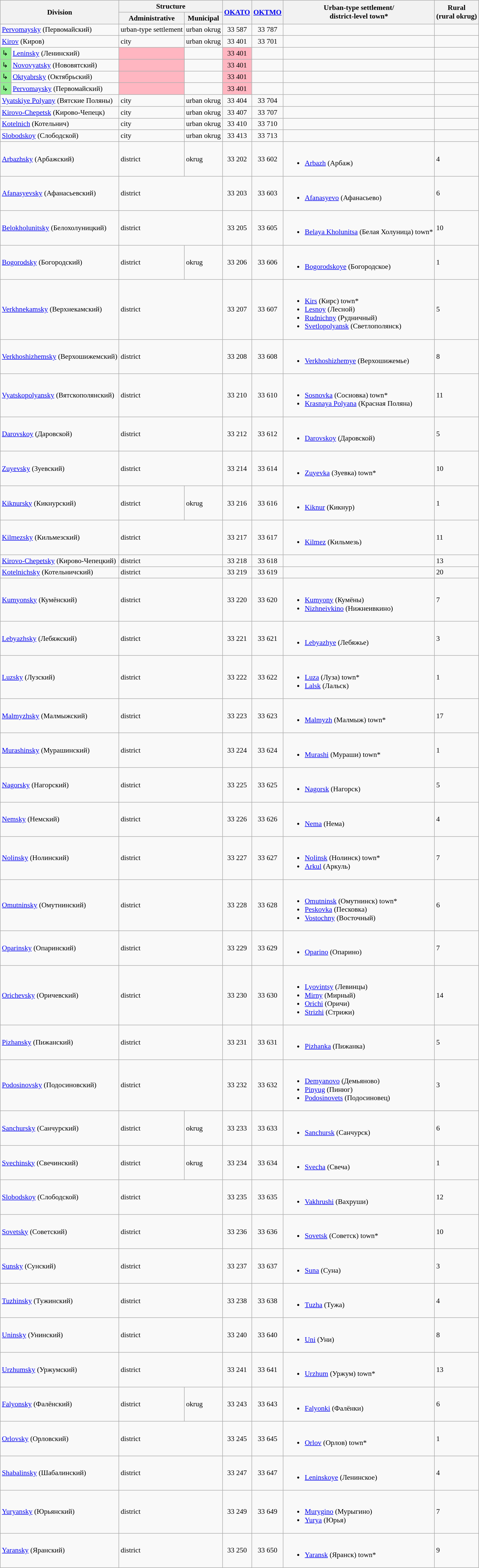<table class="wikitable" style="padding: 24em 0; border: 1px #aaa solid; border-collapse: collapse; font-size: 90%;">
<tr>
<th colspan="2" rowspan="2">Division</th>
<th colspan="2">Structure</th>
<th rowspan="2"><a href='#'>OKATO</a></th>
<th rowspan="2"><a href='#'>OKTMO</a></th>
<th rowspan="2">Urban-type settlement/<br>district-level town*</th>
<th rowspan="2">Rural<br>(rural okrug)</th>
</tr>
<tr>
<th>Administrative</th>
<th>Municipal</th>
</tr>
<tr>
<td colspan="2"><a href='#'>Pervomaysky</a> (Первомайский)</td>
<td>urban-type settlement </td>
<td>urban okrug</td>
<td align="center">33 587</td>
<td align="center">33 787</td>
<td></td>
<td></td>
</tr>
<tr>
<td colspan="2"><a href='#'>Kirov</a> (Киров)</td>
<td>city</td>
<td>urban okrug</td>
<td align="center">33 401</td>
<td align="center">33 701</td>
<td></td>
<td></td>
</tr>
<tr>
<td bgcolor="lightgreen">↳</td>
<td><a href='#'>Leninsky</a> (Ленинский)</td>
<td bgcolor="lightpink"></td>
<td></td>
<td bgcolor="lightpink" align="center">33 401</td>
<td></td>
<td></td>
<td></td>
</tr>
<tr>
<td bgcolor="lightgreen">↳</td>
<td><a href='#'>Novovyatsky</a> (Нововятский)</td>
<td bgcolor="lightpink"></td>
<td></td>
<td bgcolor="lightpink" align="center">33 401</td>
<td></td>
<td></td>
<td></td>
</tr>
<tr>
<td bgcolor="lightgreen">↳</td>
<td><a href='#'>Oktyabrsky</a> (Октябрьский)</td>
<td bgcolor="lightpink"></td>
<td></td>
<td bgcolor="lightpink" align="center">33 401</td>
<td></td>
<td></td>
<td></td>
</tr>
<tr>
<td bgcolor="lightgreen">↳</td>
<td><a href='#'>Pervomaysky</a> (Первомайский)</td>
<td bgcolor="lightpink"></td>
<td></td>
<td bgcolor="lightpink" align="center">33 401</td>
<td></td>
<td></td>
<td></td>
</tr>
<tr>
<td colspan="2"><a href='#'>Vyatskiye Polyany</a> (Вятские Поляны)</td>
<td>city</td>
<td>urban okrug</td>
<td align="center">33 404</td>
<td align="center">33 704</td>
<td></td>
<td></td>
</tr>
<tr>
<td colspan="2"><a href='#'>Kirovo-Chepetsk</a> (Кирово-Чепецк)</td>
<td>city</td>
<td>urban okrug</td>
<td align="center">33 407</td>
<td align="center">33 707</td>
<td></td>
<td></td>
</tr>
<tr>
<td colspan="2"><a href='#'>Kotelnich</a> (Котельнич)</td>
<td>city</td>
<td>urban okrug</td>
<td align="center">33 410</td>
<td align="center">33 710</td>
<td></td>
<td></td>
</tr>
<tr>
<td colspan="2"><a href='#'>Slobodskoy</a> (Слободской)</td>
<td>city</td>
<td>urban okrug</td>
<td align="center">33 413</td>
<td align="center">33 713</td>
<td></td>
<td></td>
</tr>
<tr>
<td colspan="2"><a href='#'>Arbazhsky</a> (Арбажский)</td>
<td>district</td>
<td>okrug</td>
<td align="center">33 202</td>
<td align="center">33 602</td>
<td><br><ul><li><a href='#'>Arbazh</a> (Арбаж)</li></ul></td>
<td>4</td>
</tr>
<tr>
<td colspan="2"><a href='#'>Afanasyevsky</a> (Афанасьевский)</td>
<td colspan="2">district</td>
<td align="center">33 203</td>
<td align="center">33 603</td>
<td><br><ul><li><a href='#'>Afanasyevo</a> (Афанасьево)</li></ul></td>
<td>6</td>
</tr>
<tr>
<td colspan="2"><a href='#'>Belokholunitsky</a> (Белохолуницкий)</td>
<td colspan="2">district</td>
<td align="center">33 205</td>
<td align="center">33 605</td>
<td><br><ul><li><a href='#'>Belaya Kholunitsa</a> (Белая Холуница) town*</li></ul></td>
<td>10</td>
</tr>
<tr>
<td colspan="2"><a href='#'>Bogorodsky</a> (Богородский)</td>
<td>district</td>
<td>okrug</td>
<td align="center">33 206</td>
<td align="center">33 606</td>
<td><br><ul><li><a href='#'>Bogorodskoye</a> (Богородское)</li></ul></td>
<td>1</td>
</tr>
<tr>
<td colspan="2"><a href='#'>Verkhnekamsky</a> (Верхнекамский)</td>
<td colspan="2">district</td>
<td align="center">33 207</td>
<td align="center">33 607</td>
<td><br><ul><li><a href='#'>Kirs</a> (Кирс) town*</li><li><a href='#'>Lesnoy</a> (Лесной)</li><li><a href='#'>Rudnichny</a> (Рудничный)</li><li><a href='#'>Svetlopolyansk</a> (Светлополянск)</li></ul></td>
<td>5</td>
</tr>
<tr>
<td colspan="2"><a href='#'>Verkhoshizhemsky</a> (Верхошижемский)</td>
<td colspan="2">district</td>
<td align="center">33 208</td>
<td align="center">33 608</td>
<td><br><ul><li><a href='#'>Verkhoshizhemye</a> (Верхошижемье)</li></ul></td>
<td>8</td>
</tr>
<tr>
<td colspan="2"><a href='#'>Vyatskopolyansky</a> (Вятскополянский)</td>
<td colspan="2">district</td>
<td align="center">33 210</td>
<td align="center">33 610</td>
<td><br><ul><li><a href='#'>Sosnovka</a> (Сосновка) town*</li><li><a href='#'>Krasnaya Polyana</a> (Красная Поляна)</li></ul></td>
<td>11</td>
</tr>
<tr>
<td colspan="2"><a href='#'>Darovskoy</a> (Даровской)</td>
<td colspan="2">district</td>
<td align="center">33 212</td>
<td align="center">33 612</td>
<td><br><ul><li><a href='#'>Darovskoy</a> (Даровской)</li></ul></td>
<td>5</td>
</tr>
<tr>
<td colspan="2"><a href='#'>Zuyevsky</a> (Зуевский)</td>
<td colspan="2">district</td>
<td align="center">33 214</td>
<td align="center">33 614</td>
<td><br><ul><li><a href='#'>Zuyevka</a> (Зуевка) town*</li></ul></td>
<td>10</td>
</tr>
<tr>
<td colspan="2"><a href='#'>Kiknursky</a> (Кикнурский)</td>
<td>district</td>
<td>okrug</td>
<td align="center">33 216</td>
<td align="center">33 616</td>
<td><br><ul><li><a href='#'>Kiknur</a> (Кикнур)</li></ul></td>
<td>1</td>
</tr>
<tr>
<td colspan="2"><a href='#'>Kilmezsky</a> (Кильмезский)</td>
<td colspan="2">district</td>
<td align="center">33 217</td>
<td align="center">33 617</td>
<td><br><ul><li><a href='#'>Kilmez</a> (Кильмезь)</li></ul></td>
<td>11</td>
</tr>
<tr>
<td colspan="2"><a href='#'>Kirovo-Chepetsky</a> (Кирово-Чепецкий)</td>
<td colspan="2">district</td>
<td align="center">33 218</td>
<td align="center">33 618</td>
<td></td>
<td>13</td>
</tr>
<tr>
<td colspan="2"><a href='#'>Kotelnichsky</a> (Котельничский)</td>
<td colspan="2">district</td>
<td align="center">33 219</td>
<td align="center">33 619</td>
<td></td>
<td>20</td>
</tr>
<tr>
<td colspan="2"><a href='#'>Kumyonsky</a> (Кумёнский)</td>
<td colspan="2">district</td>
<td align="center">33 220</td>
<td align="center">33 620</td>
<td><br><ul><li><a href='#'>Kumyony</a> (Кумёны)</li><li><a href='#'>Nizhneivkino</a> (Нижнеивкино)</li></ul></td>
<td>7</td>
</tr>
<tr>
<td colspan="2"><a href='#'>Lebyazhsky</a> (Лебяжский)</td>
<td colspan="2">district</td>
<td align="center">33 221</td>
<td align="center">33 621</td>
<td><br><ul><li><a href='#'>Lebyazhye</a> (Лебяжье)</li></ul></td>
<td>3</td>
</tr>
<tr>
<td colspan="2"><a href='#'>Luzsky</a> (Лузский)</td>
<td colspan="2">district</td>
<td align="center">33 222</td>
<td align="center">33 622</td>
<td><br><ul><li><a href='#'>Luza</a> (Луза) town*</li><li><a href='#'>Lalsk</a> (Лальск)</li></ul></td>
<td>1</td>
</tr>
<tr>
<td colspan="2"><a href='#'>Malmyzhsky</a> (Малмыжский)</td>
<td colspan="2">district</td>
<td align="center">33 223</td>
<td align="center">33 623</td>
<td><br><ul><li><a href='#'>Malmyzh</a> (Малмыж) town*</li></ul></td>
<td>17</td>
</tr>
<tr>
<td colspan="2"><a href='#'>Murashinsky</a> (Мурашинский)</td>
<td colspan="2">district</td>
<td align="center">33 224</td>
<td align="center">33 624</td>
<td><br><ul><li><a href='#'>Murashi</a> (Мураши) town*</li></ul></td>
<td>1</td>
</tr>
<tr>
<td colspan="2"><a href='#'>Nagorsky</a> (Нагорский)</td>
<td colspan="2">district</td>
<td align="center">33 225</td>
<td align="center">33 625</td>
<td><br><ul><li><a href='#'>Nagorsk</a> (Нагорск)</li></ul></td>
<td>5</td>
</tr>
<tr>
<td colspan="2"><a href='#'>Nemsky</a> (Немский)</td>
<td colspan="2">district</td>
<td align="center">33 226</td>
<td align="center">33 626</td>
<td><br><ul><li><a href='#'>Nema</a> (Нема)</li></ul></td>
<td>4</td>
</tr>
<tr>
<td colspan="2"><a href='#'>Nolinsky</a> (Нолинский)</td>
<td colspan="2">district</td>
<td align="center">33 227</td>
<td align="center">33 627</td>
<td><br><ul><li><a href='#'>Nolinsk</a> (Нолинск) town*</li><li><a href='#'>Arkul</a> (Аркуль)</li></ul></td>
<td>7</td>
</tr>
<tr>
<td colspan="2"><a href='#'>Omutninsky</a> (Омутнинский)</td>
<td colspan="2">district</td>
<td align="center">33 228</td>
<td align="center">33 628</td>
<td><br><ul><li><a href='#'>Omutninsk</a> (Омутнинск) town*</li><li><a href='#'>Peskovka</a> (Песковка)</li><li><a href='#'>Vostochny</a> (Восточный)</li></ul></td>
<td>6</td>
</tr>
<tr>
<td colspan="2"><a href='#'>Oparinsky</a> (Опаринский)</td>
<td colspan="2">district</td>
<td align="center">33 229</td>
<td align="center">33 629</td>
<td><br><ul><li><a href='#'>Oparino</a> (Опарино)</li></ul></td>
<td>7</td>
</tr>
<tr>
<td colspan="2"><a href='#'>Orichevsky</a> (Оричевский)</td>
<td colspan="2">district</td>
<td align="center">33 230</td>
<td align="center">33 630</td>
<td><br><ul><li><a href='#'>Lyovintsy</a> (Левинцы)</li><li><a href='#'>Mirny</a> (Мирный)</li><li><a href='#'>Orichi</a> (Оричи)</li><li><a href='#'>Strizhi</a> (Стрижи)</li></ul></td>
<td>14</td>
</tr>
<tr>
<td colspan="2"><a href='#'>Pizhansky</a> (Пижанский)</td>
<td colspan="2">district</td>
<td align="center">33 231</td>
<td align="center">33 631</td>
<td><br><ul><li><a href='#'>Pizhanka</a> (Пижанка)</li></ul></td>
<td>5</td>
</tr>
<tr>
<td colspan="2"><a href='#'>Podosinovsky</a> (Подосиновский)</td>
<td colspan="2">district</td>
<td align="center">33 232</td>
<td align="center">33 632</td>
<td><br><ul><li><a href='#'>Demyanovo</a> (Демьяново)</li><li><a href='#'>Pinyug</a> (Пинюг)</li><li><a href='#'>Podosinovets</a> (Подосиновец)</li></ul></td>
<td>3</td>
</tr>
<tr>
<td colspan="2"><a href='#'>Sanchursky</a> (Санчурский)</td>
<td>district</td>
<td>okrug</td>
<td align="center">33 233</td>
<td align="center">33 633</td>
<td><br><ul><li><a href='#'>Sanchursk</a> (Санчурск)</li></ul></td>
<td>6</td>
</tr>
<tr>
<td colspan="2"><a href='#'>Svechinsky</a> (Свечинский)</td>
<td>district</td>
<td>okrug</td>
<td align="center">33 234</td>
<td align="center">33 634</td>
<td><br><ul><li><a href='#'>Svecha</a> (Свеча)</li></ul></td>
<td>1</td>
</tr>
<tr>
<td colspan="2"><a href='#'>Slobodskoy</a> (Слободской)</td>
<td colspan="2">district</td>
<td align="center">33 235</td>
<td align="center">33 635</td>
<td><br><ul><li><a href='#'>Vakhrushi</a> (Вахруши)</li></ul></td>
<td>12</td>
</tr>
<tr>
<td colspan="2"><a href='#'>Sovetsky</a> (Советский)</td>
<td colspan="2">district</td>
<td align="center">33 236</td>
<td align="center">33 636</td>
<td><br><ul><li><a href='#'>Sovetsk</a> (Советск) town*</li></ul></td>
<td>10</td>
</tr>
<tr>
<td colspan="2"><a href='#'>Sunsky</a> (Сунский)</td>
<td colspan="2">district</td>
<td align="center">33 237</td>
<td align="center">33 637</td>
<td><br><ul><li><a href='#'>Suna</a> (Суна)</li></ul></td>
<td>3</td>
</tr>
<tr>
<td colspan="2"><a href='#'>Tuzhinsky</a> (Тужинский)</td>
<td colspan="2">district</td>
<td align="center">33 238</td>
<td align="center">33 638</td>
<td><br><ul><li><a href='#'>Tuzha</a> (Тужа)</li></ul></td>
<td>4</td>
</tr>
<tr>
<td colspan="2"><a href='#'>Uninsky</a> (Унинский)</td>
<td colspan="2">district</td>
<td align="center">33 240</td>
<td align="center">33 640</td>
<td><br><ul><li><a href='#'>Uni</a> (Уни)</li></ul></td>
<td>8</td>
</tr>
<tr>
<td colspan="2"><a href='#'>Urzhumsky</a> (Уржумский)</td>
<td colspan="2">district</td>
<td align="center">33 241</td>
<td align="center">33 641</td>
<td><br><ul><li><a href='#'>Urzhum</a> (Уржум) town*</li></ul></td>
<td>13</td>
</tr>
<tr>
<td colspan="2"><a href='#'>Falyonsky</a> (Фалёнский)</td>
<td>district</td>
<td>okrug</td>
<td align="center">33 243</td>
<td align="center">33 643</td>
<td><br><ul><li><a href='#'>Falyonki</a> (Фалёнки)</li></ul></td>
<td>6</td>
</tr>
<tr>
<td colspan="2"><a href='#'>Orlovsky</a> (Орловский)</td>
<td colspan="2">district</td>
<td align="center">33 245</td>
<td align="center">33 645</td>
<td><br><ul><li><a href='#'>Orlov</a> (Орлов) town*</li></ul></td>
<td>1</td>
</tr>
<tr>
<td colspan="2"><a href='#'>Shabalinsky</a> (Шабалинский)</td>
<td colspan="2">district</td>
<td align="center">33 247</td>
<td align="center">33 647</td>
<td><br><ul><li><a href='#'>Leninskoye</a> (Ленинское)</li></ul></td>
<td>4</td>
</tr>
<tr>
<td colspan="2"><a href='#'>Yuryansky</a> (Юрьянский)</td>
<td colspan="2">district</td>
<td align="center">33 249</td>
<td align="center">33 649</td>
<td><br><ul><li><a href='#'>Murygino</a> (Мурыгино)</li><li><a href='#'>Yurya</a> (Юрья)</li></ul></td>
<td>7</td>
</tr>
<tr>
<td colspan="2"><a href='#'>Yaransky</a> (Яранский)</td>
<td colspan="2">district</td>
<td align="center">33 250</td>
<td align="center">33 650</td>
<td><br><ul><li><a href='#'>Yaransk</a> (Яранск) town*</li></ul></td>
<td>9</td>
</tr>
</table>
